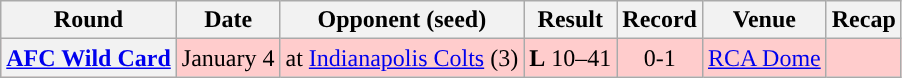<table class="wikitable" style="text-align:center">
<tr>
<th>Round</th>
<th>Date</th>
<th>Opponent (seed)</th>
<th>Result</th>
<th>Record</th>
<th>Venue</th>
<th>Recap</th>
</tr>
<tr style="background:#fcc">
<th><a href='#'>AFC Wild Card</a></th>
<td>January 4</td>
<td>at <a href='#'>Indianapolis Colts</a> (3)</td>
<td><strong>L</strong>  10–41</td>
<td>0-1</td>
<td><a href='#'>RCA Dome</a></td>
<td></td>
</tr>
</table>
